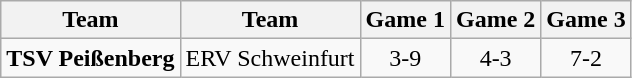<table class="wikitable">
<tr>
<th>Team</th>
<th>Team</th>
<th>Game 1</th>
<th>Game 2</th>
<th>Game 3</th>
</tr>
<tr>
<td><strong>TSV Peißenberg</strong></td>
<td>ERV Schweinfurt</td>
<td align="center">3-9</td>
<td align="center">4-3</td>
<td align="center">7-2</td>
</tr>
</table>
